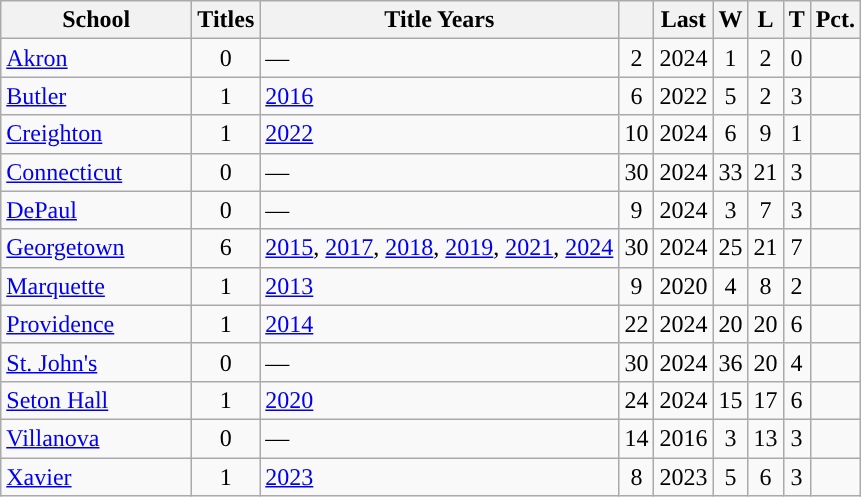<table class="wikitable sortable" style="text-align:center">
<tr>
<th width=120px>School</th>
<th width=px>Titles</th>
<th width=px>Title Years</th>
<th width=px></th>
<th width=px>Last</th>
<th width=px>W</th>
<th width=px>L</th>
<th width=px>T</th>
<th width=px>Pct.</th>
</tr>
<tr>
<td align=left><a href='#'>Akron</a></td>
<td>0</td>
<td align=left>—</td>
<td>2</td>
<td>2024</td>
<td>1</td>
<td>2</td>
<td>0</td>
<td></td>
</tr>
<tr>
<td align=left><a href='#'>Butler</a></td>
<td>1</td>
<td align=left><a href='#'>2016</a></td>
<td>6</td>
<td>2022</td>
<td>5</td>
<td>2</td>
<td>3</td>
<td></td>
</tr>
<tr>
<td align=left><a href='#'>Creighton</a></td>
<td>1</td>
<td align=left><a href='#'>2022</a></td>
<td>10</td>
<td>2024</td>
<td>6</td>
<td>9</td>
<td>1</td>
<td></td>
</tr>
<tr>
<td align=left><a href='#'>Connecticut</a></td>
<td>0</td>
<td align=left>—</td>
<td>30</td>
<td>2024</td>
<td>33</td>
<td>21</td>
<td>3</td>
<td></td>
</tr>
<tr>
<td align=left><a href='#'>DePaul</a></td>
<td>0</td>
<td align=left>—</td>
<td>9</td>
<td>2024</td>
<td>3</td>
<td>7</td>
<td>3</td>
<td></td>
</tr>
<tr>
<td align=left><a href='#'>Georgetown</a></td>
<td>6</td>
<td align=left><a href='#'>2015</a>, <a href='#'>2017</a>, <a href='#'>2018</a>, <a href='#'>2019</a>, <a href='#'>2021</a>, <a href='#'>2024</a></td>
<td>30</td>
<td>2024</td>
<td>25</td>
<td>21</td>
<td>7</td>
<td></td>
</tr>
<tr>
<td align=left><a href='#'>Marquette</a></td>
<td>1</td>
<td align=left><a href='#'>2013</a></td>
<td>9</td>
<td>2020</td>
<td>4</td>
<td>8</td>
<td>2</td>
<td></td>
</tr>
<tr>
<td align=left><a href='#'>Providence</a></td>
<td>1</td>
<td align=left><a href='#'>2014</a></td>
<td>22</td>
<td>2024</td>
<td>20</td>
<td>20</td>
<td>6</td>
<td></td>
</tr>
<tr>
<td align=left><a href='#'>St. John's</a></td>
<td>0</td>
<td align=left>—</td>
<td>30</td>
<td>2024</td>
<td>36</td>
<td>20</td>
<td>4</td>
<td></td>
</tr>
<tr>
<td align=left><a href='#'>Seton Hall</a></td>
<td>1</td>
<td align=left><a href='#'>2020</a></td>
<td>24</td>
<td>2024</td>
<td>15</td>
<td>17</td>
<td>6</td>
<td></td>
</tr>
<tr>
<td align=left><a href='#'>Villanova</a></td>
<td>0</td>
<td align=left>—</td>
<td>14</td>
<td>2016</td>
<td>3</td>
<td>13</td>
<td>3</td>
<td></td>
</tr>
<tr>
<td align=left><a href='#'>Xavier</a></td>
<td>1</td>
<td align=left><a href='#'>2023</a></td>
<td>8</td>
<td>2023</td>
<td>5</td>
<td>6</td>
<td>3</td>
<td></td>
</tr>
</table>
